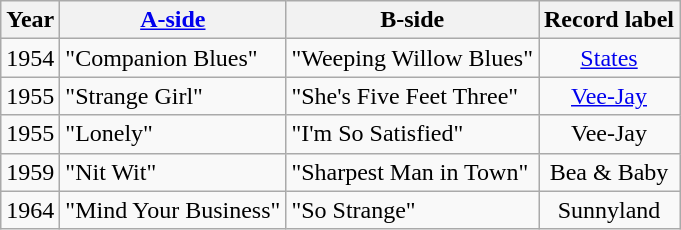<table class="wikitable" style="text-align:center;">
<tr>
<th>Year</th>
<th><a href='#'>A-side</a></th>
<th>B-side</th>
<th>Record label</th>
</tr>
<tr>
<td>1954</td>
<td style="text-align:left;">"Companion Blues"</td>
<td style="text-align:left;">"Weeping Willow Blues"</td>
<td><a href='#'>States</a></td>
</tr>
<tr>
<td>1955</td>
<td style="text-align:left;">"Strange Girl"</td>
<td style="text-align:left;">"She's Five Feet Three"</td>
<td><a href='#'>Vee-Jay</a></td>
</tr>
<tr>
<td>1955</td>
<td style="text-align:left;">"Lonely"</td>
<td style="text-align:left;">"I'm So Satisfied"</td>
<td>Vee-Jay</td>
</tr>
<tr>
<td>1959</td>
<td style="text-align:left;">"Nit Wit"</td>
<td style="text-align:left;">"Sharpest Man in Town"</td>
<td>Bea & Baby</td>
</tr>
<tr>
<td>1964</td>
<td style="text-align:left;">"Mind Your Business"</td>
<td style="text-align:left;">"So Strange"</td>
<td>Sunnyland</td>
</tr>
</table>
